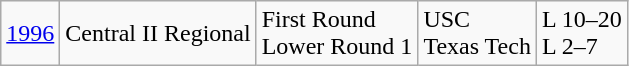<table class="wikitable">
<tr>
<td><a href='#'>1996</a></td>
<td>Central II Regional</td>
<td>First Round<br>Lower Round 1</td>
<td>USC<br>Texas Tech</td>
<td>L 10–20<br>L 2–7</td>
</tr>
</table>
